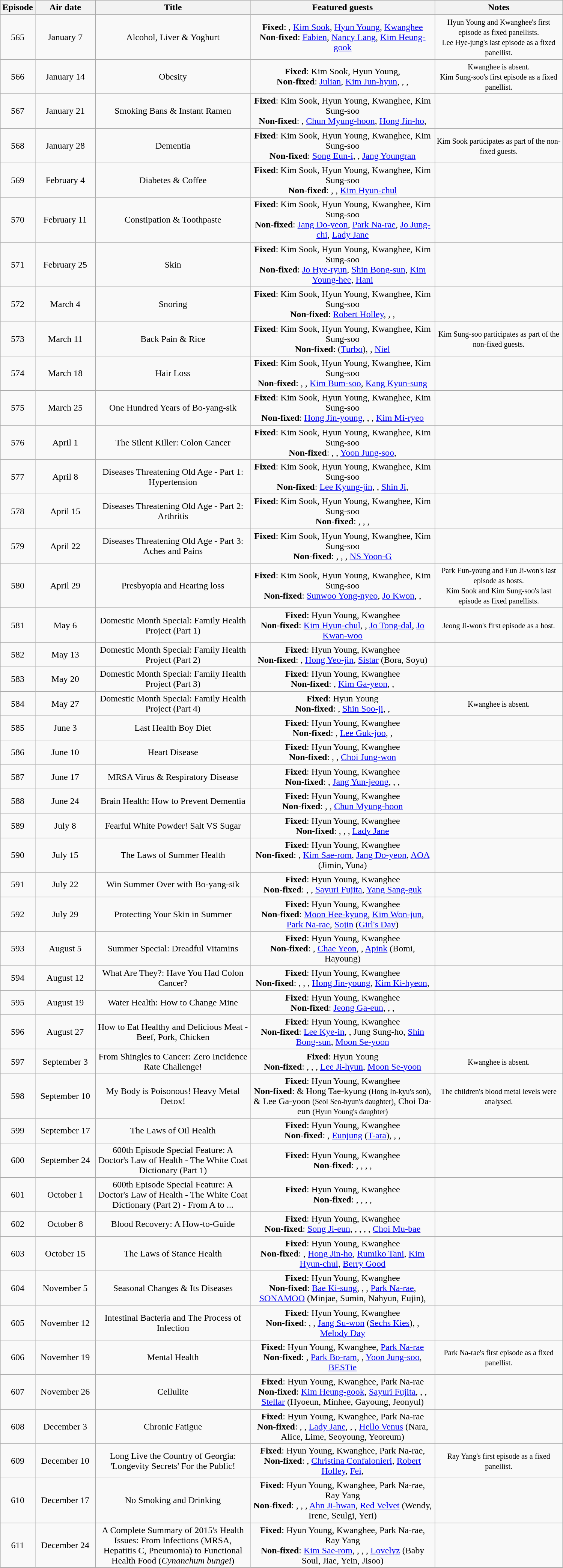<table class="wikitable" style="text-align:center;" width="1000px">
<tr>
<th>Episode</th>
<th width="100">Air date</th>
<th title="250">Title</th>
<th width="320">Featured guests</th>
<th width="220">Notes</th>
</tr>
<tr>
<td>565</td>
<td>January 7</td>
<td>Alcohol, Liver & Yoghurt</td>
<td><strong>Fixed</strong>: , <a href='#'>Kim Sook</a>, <a href='#'>Hyun Young</a>, <a href='#'>Kwanghee</a> <br> <strong>Non-fixed</strong>: <a href='#'>Fabien</a>, <a href='#'>Nancy Lang</a>, <a href='#'>Kim Heung-gook</a></td>
<td><small>Hyun Young and Kwanghee's first episode as fixed panellists.</small><br><small>Lee Hye-jung's last episode as a fixed panellist.</small></td>
</tr>
<tr>
<td>566</td>
<td>January 14</td>
<td>Obesity</td>
<td><strong>Fixed</strong>: Kim Sook, Hyun Young,  <br> <strong>Non-fixed</strong>: <a href='#'>Julian</a>, <a href='#'>Kim Jun-hyun</a>, , , </td>
<td><small>Kwanghee is absent.<br>Kim Sung-soo's first episode as a fixed panellist.</small></td>
</tr>
<tr>
<td>567</td>
<td>January 21</td>
<td>Smoking Bans & Instant Ramen</td>
<td><strong>Fixed</strong>: Kim Sook, Hyun Young, Kwanghee, Kim Sung-soo <br> <strong>Non-fixed</strong>: , <a href='#'>Chun Myung-hoon</a>, <a href='#'>Hong Jin-ho</a>, </td>
<td></td>
</tr>
<tr>
<td>568</td>
<td>January 28</td>
<td>Dementia</td>
<td><strong>Fixed</strong>: Kim Sook, Hyun Young, Kwanghee, Kim Sung-soo <br> <strong>Non-fixed</strong>: <a href='#'>Song Eun-i</a>, , <a href='#'>Jang Youngran</a></td>
<td><small>Kim Sook participates as part of the non-fixed guests.</small></td>
</tr>
<tr>
<td>569</td>
<td>February 4</td>
<td>Diabetes & Coffee</td>
<td><strong>Fixed</strong>: Kim Sook, Hyun Young, Kwanghee, Kim Sung-soo <br> <strong>Non-fixed</strong>: , , <a href='#'>Kim Hyun-chul</a></td>
<td></td>
</tr>
<tr>
<td>570</td>
<td>February 11</td>
<td>Constipation & Toothpaste</td>
<td><strong>Fixed</strong>: Kim Sook, Hyun Young, Kwanghee, Kim Sung-soo <br> <strong>Non-fixed</strong>: <a href='#'>Jang Do-yeon</a>, <a href='#'>Park Na-rae</a>, <a href='#'>Jo Jung-chi</a>, <a href='#'>Lady Jane</a></td>
<td></td>
</tr>
<tr>
<td>571</td>
<td>February 25</td>
<td>Skin</td>
<td><strong>Fixed</strong>: Kim Sook, Hyun Young, Kwanghee, Kim Sung-soo <br> <strong>Non-fixed</strong>: <a href='#'>Jo Hye-ryun</a>, <a href='#'>Shin Bong-sun</a>, <a href='#'>Kim Young-hee</a>, <a href='#'>Hani</a></td>
<td></td>
</tr>
<tr>
<td>572</td>
<td>March 4</td>
<td>Snoring</td>
<td><strong>Fixed</strong>: Kim Sook, Hyun Young, Kwanghee, Kim Sung-soo <br> <strong>Non-fixed</strong>: <a href='#'>Robert Holley</a>, , , </td>
<td></td>
</tr>
<tr>
<td>573</td>
<td>March 11</td>
<td>Back Pain & Rice</td>
<td><strong>Fixed</strong>: Kim Sook, Hyun Young, Kwanghee, Kim Sung-soo <br> <strong>Non-fixed</strong>:  (<a href='#'>Turbo</a>), , <a href='#'>Niel</a></td>
<td><small>Kim Sung-soo participates as part of the non-fixed guests.</small></td>
</tr>
<tr>
<td>574</td>
<td>March 18</td>
<td>Hair Loss</td>
<td><strong>Fixed</strong>: Kim Sook, Hyun Young, Kwanghee, Kim Sung-soo <br> <strong>Non-fixed</strong>: , , <a href='#'>Kim Bum-soo</a>, <a href='#'>Kang Kyun-sung</a></td>
<td></td>
</tr>
<tr>
<td>575</td>
<td>March 25</td>
<td>One Hundred Years of Bo-yang-sik</td>
<td><strong>Fixed</strong>: Kim Sook, Hyun Young, Kwanghee, Kim Sung-soo <br> <strong>Non-fixed</strong>: <a href='#'>Hong Jin-young</a>, , , <a href='#'>Kim Mi-ryeo</a></td>
<td></td>
</tr>
<tr>
<td>576</td>
<td>April 1</td>
<td>The Silent Killer: Colon Cancer</td>
<td><strong>Fixed</strong>: Kim Sook, Hyun Young, Kwanghee, Kim Sung-soo <br> <strong>Non-fixed</strong>: , , <a href='#'>Yoon Jung-soo</a>, </td>
<td></td>
</tr>
<tr>
<td>577</td>
<td>April 8</td>
<td>Diseases Threatening Old Age - Part 1: Hypertension</td>
<td><strong>Fixed</strong>: Kim Sook, Hyun Young, Kwanghee, Kim Sung-soo <br> <strong>Non-fixed</strong>: <a href='#'>Lee Kyung-jin</a>, , <a href='#'>Shin Ji</a>, </td>
<td></td>
</tr>
<tr>
<td>578</td>
<td>April 15</td>
<td>Diseases Threatening Old Age - Part 2: Arthritis</td>
<td><strong>Fixed</strong>: Kim Sook, Hyun Young, Kwanghee, Kim Sung-soo <br> <strong>Non-fixed</strong>: , , , </td>
<td></td>
</tr>
<tr>
<td>579</td>
<td>April 22</td>
<td>Diseases Threatening Old Age - Part 3: Aches and Pains</td>
<td><strong>Fixed</strong>: Kim Sook, Hyun Young, Kwanghee, Kim Sung-soo <br> <strong>Non-fixed</strong>: , , , <a href='#'>NS Yoon-G</a></td>
<td></td>
</tr>
<tr>
<td>580</td>
<td>April 29</td>
<td>Presbyopia and Hearing loss</td>
<td><strong>Fixed</strong>: Kim Sook, Hyun Young, Kwanghee, Kim Sung-soo <br> <strong>Non-fixed</strong>: <a href='#'>Sunwoo Yong-nyeo</a>, <a href='#'>Jo Kwon</a>, , </td>
<td><small>Park Eun-young and Eun Ji-won's last episode as hosts. <br>Kim Sook and Kim Sung-soo's last episode as fixed panellists.</small></td>
</tr>
<tr>
<td>581</td>
<td>May 6</td>
<td>Domestic Month Special: Family Health Project (Part 1)</td>
<td><strong>Fixed</strong>: Hyun Young, Kwanghee  <br> <strong>Non-fixed</strong>: <a href='#'>Kim Hyun-chul</a>, , <a href='#'>Jo Tong-dal</a>, <a href='#'>Jo Kwan-woo</a></td>
<td><small>Jeong Ji-won's first episode as a host.</small></td>
</tr>
<tr>
<td>582</td>
<td>May 13</td>
<td>Domestic Month Special: Family Health Project (Part 2)</td>
<td><strong>Fixed</strong>: Hyun Young, Kwanghee <br> <strong>Non-fixed</strong>: , <a href='#'>Hong Yeo-jin</a>, <a href='#'>Sistar</a> (Bora, Soyu)</td>
<td></td>
</tr>
<tr>
<td>583</td>
<td>May 20</td>
<td>Domestic Month Special: Family Health Project (Part 3)</td>
<td><strong>Fixed</strong>: Hyun Young, Kwanghee <br> <strong>Non-fixed</strong>: , <a href='#'>Kim Ga-yeon</a>, , </td>
<td></td>
</tr>
<tr>
<td>584</td>
<td>May 27</td>
<td>Domestic Month Special: Family Health Project (Part 4)</td>
<td><strong>Fixed</strong>: Hyun Young <br> <strong>Non-fixed</strong>: , <a href='#'>Shin Soo-ji</a>, , </td>
<td><small>Kwanghee is absent.</small></td>
</tr>
<tr>
<td>585</td>
<td>June 3</td>
<td>Last Health Boy Diet</td>
<td><strong>Fixed</strong>: Hyun Young, Kwanghee <br> <strong>Non-fixed</strong>: , <a href='#'>Lee Guk-joo</a>, , </td>
<td></td>
</tr>
<tr>
<td>586</td>
<td>June 10</td>
<td>Heart Disease</td>
<td><strong>Fixed</strong>: Hyun Young, Kwanghee <br> <strong>Non-fixed</strong>: , , <a href='#'>Choi Jung-won</a></td>
<td></td>
</tr>
<tr>
<td>587</td>
<td>June 17</td>
<td>MRSA Virus & Respiratory Disease</td>
<td><strong>Fixed</strong>: Hyun Young, Kwanghee <br> <strong>Non-fixed</strong>: , <a href='#'>Jang Yun-jeong</a>, , , </td>
<td></td>
</tr>
<tr>
<td>588</td>
<td>June 24</td>
<td>Brain Health: How to Prevent Dementia</td>
<td><strong>Fixed</strong>: Hyun Young, Kwanghee <br> <strong>Non-fixed</strong>: , , <a href='#'>Chun Myung-hoon</a></td>
<td></td>
</tr>
<tr>
<td>589</td>
<td>July 8</td>
<td>Fearful White Powder! Salt VS Sugar</td>
<td><strong>Fixed</strong>: Hyun Young, Kwanghee <br> <strong>Non-fixed</strong>: , , , <a href='#'>Lady Jane</a></td>
<td></td>
</tr>
<tr>
<td>590</td>
<td>July 15</td>
<td>The Laws of Summer Health</td>
<td><strong>Fixed</strong>: Hyun Young, Kwanghee <br> <strong>Non-fixed</strong>: , <a href='#'>Kim Sae-rom</a>, <a href='#'>Jang Do-yeon</a>, <a href='#'>AOA</a> (Jimin, Yuna)</td>
<td></td>
</tr>
<tr>
<td>591</td>
<td>July 22</td>
<td>Win Summer Over with Bo-yang-sik</td>
<td><strong>Fixed</strong>: Hyun Young, Kwanghee <br> <strong>Non-fixed</strong>: , , <a href='#'>Sayuri Fujita</a>, <a href='#'>Yang Sang-guk</a></td>
<td></td>
</tr>
<tr>
<td>592</td>
<td>July 29</td>
<td>Protecting Your Skin in Summer</td>
<td><strong>Fixed</strong>: Hyun Young, Kwanghee <br> <strong>Non-fixed</strong>: <a href='#'>Moon Hee-kyung</a>, <a href='#'>Kim Won-jun</a>, <a href='#'>Park Na-rae</a>, <a href='#'>Sojin</a> (<a href='#'>Girl's Day</a>)</td>
<td></td>
</tr>
<tr>
<td>593</td>
<td>August 5</td>
<td>Summer Special: Dreadful Vitamins</td>
<td><strong>Fixed</strong>: Hyun Young, Kwanghee <br> <strong>Non-fixed</strong>: , <a href='#'>Chae Yeon</a>,  , <a href='#'>Apink</a> (Bomi, Hayoung)</td>
<td></td>
</tr>
<tr>
<td>594</td>
<td>August 12</td>
<td>What Are They?: Have You Had Colon Cancer?</td>
<td><strong>Fixed</strong>: Hyun Young, Kwanghee <br> <strong>Non-fixed</strong>: , , , <a href='#'>Hong Jin-young</a>, <a href='#'>Kim Ki-hyeon</a>, </td>
<td></td>
</tr>
<tr>
<td>595</td>
<td>August 19</td>
<td>Water Health: How to Change Mine</td>
<td><strong>Fixed</strong>: Hyun Young, Kwanghee <br> <strong>Non-fixed</strong>: <a href='#'>Jeong Ga-eun</a>, , , </td>
<td></td>
</tr>
<tr>
<td>596</td>
<td>August 27</td>
<td>How to Eat Healthy and Delicious Meat - Beef, Pork, Chicken</td>
<td><strong>Fixed</strong>: Hyun Young, Kwanghee <br> <strong>Non-fixed</strong>: <a href='#'>Lee Kye-in</a>, , Jung Sung-ho, <a href='#'>Shin Bong-sun</a>, <a href='#'>Moon Se-yoon</a></td>
<td></td>
</tr>
<tr>
<td>597</td>
<td>September 3</td>
<td>From Shingles to Cancer: Zero Incidence Rate Challenge!</td>
<td><strong>Fixed</strong>: Hyun Young <br> <strong>Non-fixed</strong>: , , , <a href='#'>Lee Ji-hyun</a>, <a href='#'>Moon Se-yoon</a></td>
<td><small>Kwanghee is absent.</small></td>
</tr>
<tr>
<td>598</td>
<td>September 10</td>
<td>My Body is Poisonous! Heavy Metal Detox!</td>
<td><strong>Fixed</strong>:  Hyun Young, Kwanghee <br> <strong>Non-fixed</strong>:  & Hong Tae-kyung <small>(Hong In-kyu's son)</small>,  & Lee Ga-yoon <small>(Seol Seo-hyun's daughter)</small>, Choi Da-eun <small>(Hyun Young's daughter)</small></td>
<td><small>The children's blood metal levels were analysed.</small></td>
</tr>
<tr>
<td>599</td>
<td>September 17</td>
<td>The Laws of Oil Health</td>
<td><strong>Fixed</strong>: Hyun Young, Kwanghee <br> <strong>Non-fixed</strong>: , <a href='#'>Eunjung</a> (<a href='#'>T-ara</a>), , , </td>
<td></td>
</tr>
<tr>
<td>600</td>
<td>September 24</td>
<td>600th Episode Special Feature: A Doctor's Law of Health - The White Coat Dictionary (Part 1)</td>
<td><strong>Fixed</strong>: Hyun Young, Kwanghee <br> <strong>Non-fixed</strong>: , , , , </td>
<td></td>
</tr>
<tr>
<td>601</td>
<td>October 1</td>
<td>600th Episode Special Feature: A Doctor's Law of Health - The White Coat Dictionary (Part 2) - From A to ...</td>
<td><strong>Fixed</strong>: Hyun Young, Kwanghee <br> <strong>Non-fixed</strong>: , , , , </td>
<td></td>
</tr>
<tr>
<td>602</td>
<td>October 8</td>
<td>Blood Recovery: A How-to-Guide</td>
<td><strong>Fixed</strong>: Hyun Young, Kwanghee <br> <strong>Non-fixed</strong>: <a href='#'>Song Ji-eun</a>, , , , , <a href='#'>Choi Mu-bae</a></td>
<td></td>
</tr>
<tr>
<td>603</td>
<td>October 15</td>
<td>The Laws of Stance Health</td>
<td><strong>Fixed</strong>: Hyun Young, Kwanghee <br> <strong>Non-fixed</strong>: , <a href='#'>Hong Jin-ho</a>, <a href='#'>Rumiko Tani</a>, <a href='#'>Kim Hyun-chul</a>, <a href='#'>Berry Good</a></td>
<td></td>
</tr>
<tr>
<td>604</td>
<td>November 5</td>
<td>Seasonal Changes & Its Diseases</td>
<td><strong>Fixed</strong>: Hyun Young, Kwanghee <br> <strong>Non-fixed</strong>: <a href='#'>Bae Ki-sung</a>, , , <a href='#'>Park Na-rae</a>, <a href='#'>SONAMOO</a> (Minjae, Sumin, Nahyun, Eujin), </td>
<td></td>
</tr>
<tr>
<td>605</td>
<td>November 12</td>
<td>Intestinal Bacteria and The Process of Infection</td>
<td><strong>Fixed</strong>:  Hyun Young, Kwanghee <br> <strong>Non-fixed</strong>: , , <a href='#'>Jang Su-won</a> (<a href='#'>Sechs Kies</a>), , <a href='#'>Melody Day</a></td>
<td></td>
</tr>
<tr>
<td>606</td>
<td>November 19</td>
<td>Mental Health</td>
<td><strong>Fixed</strong>: Hyun Young, Kwanghee, <a href='#'>Park Na-rae</a> <br> <strong>Non-fixed</strong>: , <a href='#'>Park Bo-ram</a>, , <a href='#'>Yoon Jung-soo</a>, <a href='#'>BESTie</a></td>
<td><small>Park Na-rae's first episode as a fixed panellist.</small></td>
</tr>
<tr>
<td>607</td>
<td>November 26</td>
<td>Cellulite</td>
<td><strong>Fixed</strong>: Hyun Young, Kwanghee, Park Na-rae <br> <strong>Non-fixed</strong>: <a href='#'>Kim Heung-gook</a>, <a href='#'>Sayuri Fujita</a>, , , <a href='#'>Stellar</a> (Hyoeun, Minhee, Gayoung, Jeonyul)</td>
<td></td>
</tr>
<tr>
<td>608</td>
<td>December 3</td>
<td>Chronic Fatigue</td>
<td><strong>Fixed</strong>: Hyun Young, Kwanghee, Park Na-rae <br> <strong>Non-fixed</strong>: , , <a href='#'>Lady Jane</a>, , , <a href='#'>Hello Venus</a> (Nara, Alice, Lime, Seoyoung, Yeoreum)</td>
<td></td>
</tr>
<tr>
<td>609</td>
<td>December 10</td>
<td>Long Live the Country of Georgia: 'Longevity Secrets' For the Public!</td>
<td><strong>Fixed</strong>: Hyun Young, Kwanghee, Park Na-rae,  <br> <strong>Non-fixed</strong>: , <a href='#'>Christina Confalonieri</a>, <a href='#'>Robert Holley</a>, <a href='#'>Fei</a>, </td>
<td><small>Ray Yang's first episode as a fixed panellist.</small></td>
</tr>
<tr>
<td>610</td>
<td>December 17</td>
<td>No Smoking and Drinking</td>
<td><strong>Fixed</strong>: Hyun Young, Kwanghee, Park Na-rae, Ray Yang <br> <strong>Non-fixed</strong>: , , , <a href='#'>Ahn Ji-hwan</a>, <a href='#'>Red Velvet</a> (Wendy, Irene, Seulgi, Yeri)</td>
<td></td>
</tr>
<tr>
<td>611</td>
<td>December 24</td>
<td>A Complete Summary of 2015's Health Issues: From Infections (MRSA, Hepatitis C, Pneumonia) to Functional Health Food (<em>Cynanchum bungei</em>)</td>
<td><strong>Fixed</strong>: Hyun Young, Kwanghee, Park Na-rae, Ray Yang <br> <strong>Non-fixed</strong>: <a href='#'>Kim Sae-rom</a>, , , , <a href='#'>Lovelyz</a> (Baby Soul, Jiae, Yein, Jisoo)</td>
<td></td>
</tr>
</table>
